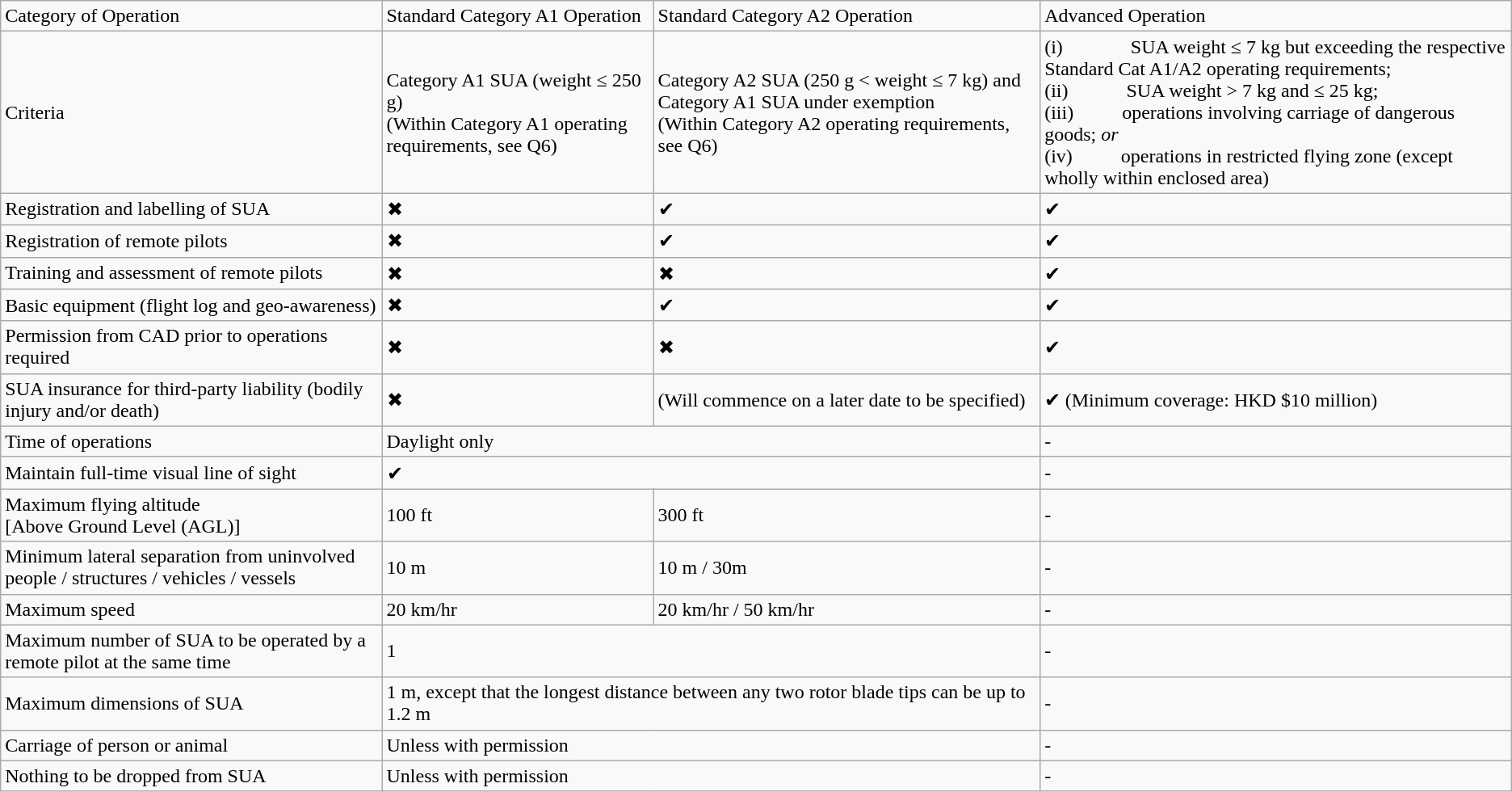<table class="wikitable">
<tr>
<td>Category of Operation</td>
<td>Standard Category A1 Operation</td>
<td>Standard Category A2 Operation</td>
<td>Advanced Operation</td>
</tr>
<tr>
<td>Criteria</td>
<td>Category A1 SUA (weight ≤ 250 g)<br>(Within Category A1 operating requirements, see Q6)</td>
<td>Category A2 SUA (250 g < weight ≤ 7 kg) and Category A1 SUA under exemption<br>(Within Category A2 operating requirements, see Q6)</td>
<td>(i)              SUA weight ≤ 7 kg but exceeding the respective Standard Cat A1/A2 operating requirements;<br>(ii)            SUA weight > 7 kg and ≤ 25 kg;<br>(iii)          operations involving carriage of dangerous goods; <em>or</em><br>(iv)          operations in restricted flying zone (except wholly within enclosed area)</td>
</tr>
<tr>
<td>Registration and labelling of SUA</td>
<td>✖</td>
<td>✔</td>
<td>✔</td>
</tr>
<tr>
<td>Registration of remote pilots</td>
<td>✖</td>
<td>✔</td>
<td>✔</td>
</tr>
<tr>
<td>Training and assessment of remote pilots</td>
<td>✖</td>
<td>✖</td>
<td>✔</td>
</tr>
<tr>
<td>Basic equipment (flight log and geo-awareness)</td>
<td>✖</td>
<td>✔</td>
<td>✔</td>
</tr>
<tr>
<td>Permission from CAD prior to operations required</td>
<td>✖</td>
<td>✖</td>
<td>✔</td>
</tr>
<tr>
<td>SUA insurance for third-party liability (bodily injury and/or death)</td>
<td>✖</td>
<td>(Will commence on a later date to be specified)</td>
<td>✔ (Minimum coverage: HKD $10 million)</td>
</tr>
<tr>
<td>Time of operations</td>
<td colspan="2">Daylight only</td>
<td>-</td>
</tr>
<tr>
<td>Maintain full-time visual line of sight</td>
<td colspan="2">✔</td>
<td>-</td>
</tr>
<tr>
<td>Maximum flying altitude<br>[Above Ground Level (AGL)]</td>
<td>100 ft</td>
<td>300 ft</td>
<td>-</td>
</tr>
<tr>
<td>Minimum lateral separation from uninvolved people / structures / vehicles / vessels</td>
<td>10 m</td>
<td>10 m / 30m</td>
<td>-</td>
</tr>
<tr>
<td>Maximum speed</td>
<td>20 km/hr</td>
<td>20 km/hr  / 50 km/hr</td>
<td>-</td>
</tr>
<tr>
<td>Maximum number of SUA to be operated by a remote pilot at the same time</td>
<td colspan="2">1</td>
<td>-</td>
</tr>
<tr>
<td>Maximum dimensions of SUA</td>
<td colspan="2">1 m, except that the longest distance between any two rotor blade tips can be up to 1.2 m</td>
<td>-</td>
</tr>
<tr>
<td>Carriage of person or animal</td>
<td colspan="2">Unless with permission</td>
<td>-</td>
</tr>
<tr>
<td>Nothing to be dropped from SUA</td>
<td colspan="2">Unless with permission</td>
<td>-</td>
</tr>
</table>
